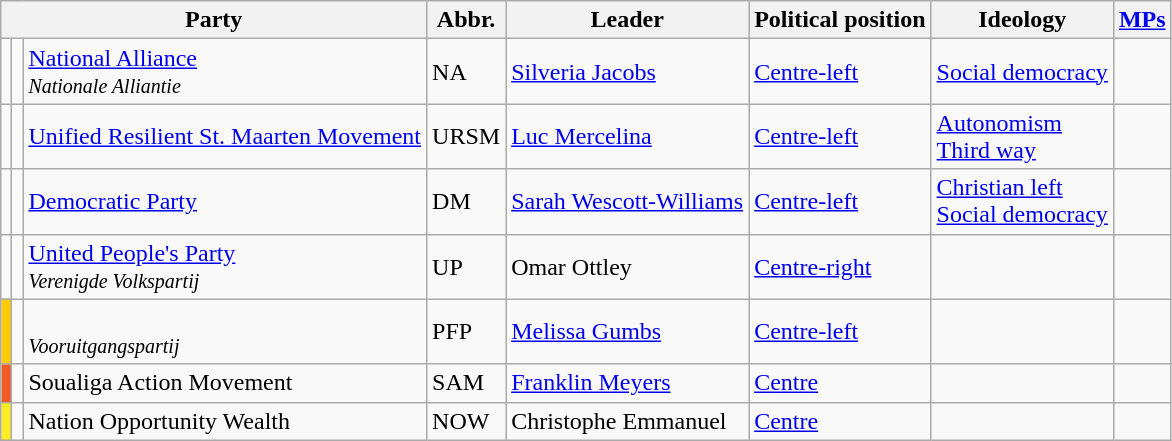<table class="wikitable">
<tr>
<th colspan=3>Party</th>
<th>Abbr.</th>
<th>Leader</th>
<th>Political position</th>
<th>Ideology</th>
<th><a href='#'>MPs</a></th>
</tr>
<tr>
<td bgcolor=></td>
<td></td>
<td><a href='#'>National Alliance</a><br><small><em>Nationale Alliantie</em></small></td>
<td>NA</td>
<td><a href='#'>Silveria Jacobs</a></td>
<td><a href='#'>Centre-left</a></td>
<td><a href='#'>Social democracy</a></td>
<td></td>
</tr>
<tr>
<td bgcolor=></td>
<td></td>
<td><a href='#'>Unified Resilient St. Maarten Movement</a></td>
<td>URSM</td>
<td><a href='#'>Luc Mercelina</a></td>
<td><a href='#'>Centre-left</a></td>
<td><a href='#'>Autonomism</a><br><a href='#'>Third way</a></td>
<td></td>
</tr>
<tr>
<td bgcolor=></td>
<td></td>
<td><a href='#'>Democratic Party</a><br></td>
<td>DM</td>
<td><a href='#'>Sarah Wescott-Williams</a></td>
<td><a href='#'>Centre-left</a></td>
<td><a href='#'>Christian left</a><br><a href='#'>Social democracy</a></td>
<td></td>
</tr>
<tr>
<td bgcolor=></td>
<td></td>
<td><a href='#'>United People's Party</a><br><small><em>Verenigde Volkspartij</em></small></td>
<td>UP</td>
<td>Omar Ottley</td>
<td><a href='#'>Centre-right</a></td>
<td></td>
<td></td>
</tr>
<tr>
<td bgcolor=#FFCA06></td>
<td></td>
<td><br><small><em>Vooruitgangspartij</em></small></td>
<td>PFP</td>
<td><a href='#'>Melissa Gumbs</a></td>
<td><a href='#'>Centre-left</a></td>
<td></td>
<td></td>
</tr>
<tr>
<td bgcolor=#f15a25></td>
<td></td>
<td>Soualiga Action Movement</td>
<td>SAM</td>
<td><a href='#'>Franklin Meyers</a></td>
<td><a href='#'>Centre</a></td>
<td></td>
<td></td>
</tr>
<tr>
<td bgcolor=#ffed25></td>
<td></td>
<td>Nation Opportunity Wealth</td>
<td>NOW</td>
<td>Christophe Emmanuel</td>
<td><a href='#'>Centre</a></td>
<td></td>
<td></td>
</tr>
</table>
